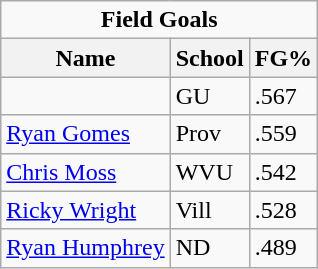<table class="wikitable">
<tr>
<td colspan=3 style="text-align:center;"><strong>Field Goals</strong></td>
</tr>
<tr>
<th>Name</th>
<th>School</th>
<th>FG%</th>
</tr>
<tr>
<td></td>
<td>GU</td>
<td>.567</td>
</tr>
<tr>
<td><a href='#'>Ryan Gomes</a></td>
<td>Prov</td>
<td>.559</td>
</tr>
<tr>
<td><a href='#'>Chris Moss</a></td>
<td>WVU</td>
<td>.542</td>
</tr>
<tr>
<td><a href='#'>Ricky Wright</a></td>
<td>Vill</td>
<td>.528</td>
</tr>
<tr>
<td><a href='#'>Ryan Humphrey</a></td>
<td>ND</td>
<td>.489</td>
</tr>
</table>
